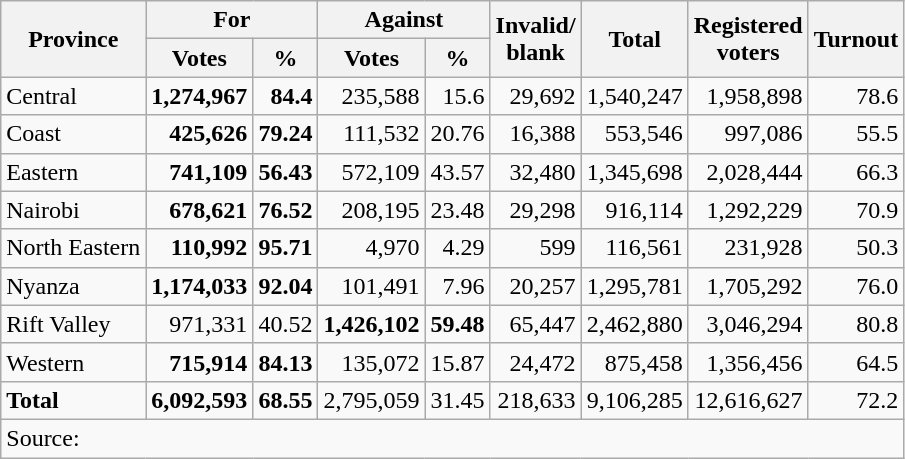<table class="wikitable sortable" style=text-align:right>
<tr>
<th rowspan=2>Province</th>
<th colspan=2>For</th>
<th colspan=2>Against</th>
<th rowspan=2>Invalid/<br>blank</th>
<th rowspan=2>Total</th>
<th rowspan=2>Registered<br>voters</th>
<th rowspan=2>Turnout</th>
</tr>
<tr>
<th>Votes</th>
<th>%</th>
<th>Votes</th>
<th>%</th>
</tr>
<tr>
<td align=left>Central</td>
<td><strong>1,274,967</strong></td>
<td><strong>84.4</strong></td>
<td>235,588</td>
<td>15.6</td>
<td>29,692</td>
<td>1,540,247</td>
<td>1,958,898</td>
<td>78.6</td>
</tr>
<tr>
<td align=left>Coast</td>
<td><strong>425,626</strong></td>
<td><strong>79.24</strong></td>
<td>111,532</td>
<td>20.76</td>
<td>16,388</td>
<td>553,546</td>
<td>997,086</td>
<td>55.5</td>
</tr>
<tr>
<td align=left>Eastern</td>
<td><strong>741,109</strong></td>
<td><strong>56.43</strong></td>
<td>572,109</td>
<td>43.57</td>
<td>32,480</td>
<td>1,345,698</td>
<td>2,028,444</td>
<td>66.3</td>
</tr>
<tr>
<td align=left>Nairobi</td>
<td><strong>678,621</strong></td>
<td><strong>76.52</strong></td>
<td>208,195</td>
<td>23.48</td>
<td>29,298</td>
<td>916,114</td>
<td>1,292,229</td>
<td>70.9</td>
</tr>
<tr>
<td align=left>North Eastern</td>
<td><strong>110,992</strong></td>
<td><strong>95.71</strong></td>
<td>4,970</td>
<td>4.29</td>
<td>599</td>
<td>116,561</td>
<td>231,928</td>
<td>50.3</td>
</tr>
<tr>
<td align=left>Nyanza</td>
<td><strong>1,174,033</strong></td>
<td><strong>92.04</strong></td>
<td>101,491</td>
<td>7.96</td>
<td>20,257</td>
<td>1,295,781</td>
<td>1,705,292</td>
<td>76.0</td>
</tr>
<tr>
<td align=left>Rift Valley</td>
<td>971,331</td>
<td>40.52</td>
<td><strong>1,426,102</strong></td>
<td><strong>59.48</strong></td>
<td>65,447</td>
<td>2,462,880</td>
<td>3,046,294</td>
<td>80.8</td>
</tr>
<tr>
<td align=left>Western</td>
<td><strong>715,914</strong></td>
<td><strong>84.13</strong></td>
<td>135,072</td>
<td>15.87</td>
<td>24,472</td>
<td>875,458</td>
<td>1,356,456</td>
<td>64.5</td>
</tr>
<tr>
<td align=left><strong>Total</strong></td>
<td><strong>6,092,593</strong></td>
<td><strong>68.55</strong></td>
<td>2,795,059</td>
<td>31.45</td>
<td>218,633</td>
<td>9,106,285</td>
<td>12,616,627</td>
<td>72.2</td>
</tr>
<tr>
<td align=left colspan=10>Source: </td>
</tr>
</table>
